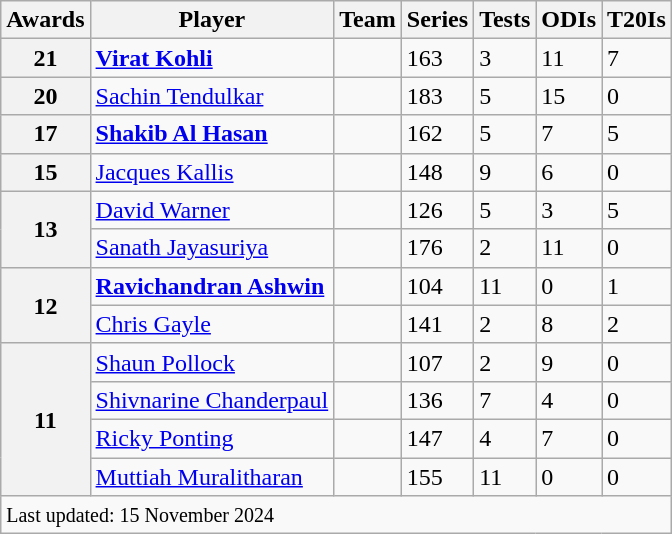<table class="wikitable">
<tr>
<th>Awards</th>
<th>Player</th>
<th>Team</th>
<th>Series</th>
<th>Tests</th>
<th>ODIs</th>
<th>T20Is</th>
</tr>
<tr>
<th>21</th>
<td><strong><a href='#'>Virat Kohli</a></strong></td>
<td></td>
<td>163</td>
<td>3</td>
<td>11</td>
<td>7</td>
</tr>
<tr>
<th>20</th>
<td><a href='#'>Sachin Tendulkar</a></td>
<td></td>
<td>183</td>
<td>5</td>
<td>15</td>
<td>0</td>
</tr>
<tr>
<th>17</th>
<td><strong><a href='#'>Shakib Al Hasan</a></strong></td>
<td></td>
<td>162</td>
<td>5</td>
<td>7</td>
<td>5</td>
</tr>
<tr>
<th>15</th>
<td><a href='#'>Jacques Kallis</a></td>
<td></td>
<td>148</td>
<td>9</td>
<td>6</td>
<td>0</td>
</tr>
<tr>
<th rowspan=2>13</th>
<td><a href='#'>David Warner</a></td>
<td></td>
<td>126</td>
<td>5</td>
<td>3</td>
<td>5</td>
</tr>
<tr>
<td><a href='#'>Sanath Jayasuriya</a></td>
<td></td>
<td>176</td>
<td>2</td>
<td>11</td>
<td>0</td>
</tr>
<tr>
<th rowspan=2>12</th>
<td><strong><a href='#'>Ravichandran Ashwin</a></strong></td>
<td></td>
<td>104</td>
<td>11</td>
<td>0</td>
<td>1</td>
</tr>
<tr>
<td><a href='#'>Chris Gayle</a></td>
<td></td>
<td>141</td>
<td>2</td>
<td>8</td>
<td>2</td>
</tr>
<tr>
<th rowspan=4>11</th>
<td><a href='#'>Shaun Pollock</a></td>
<td></td>
<td>107</td>
<td>2</td>
<td>9</td>
<td>0</td>
</tr>
<tr>
<td><a href='#'>Shivnarine Chanderpaul</a></td>
<td></td>
<td>136</td>
<td>7</td>
<td>4</td>
<td>0</td>
</tr>
<tr>
<td><a href='#'>Ricky Ponting</a></td>
<td></td>
<td>147</td>
<td>4</td>
<td>7</td>
<td>0</td>
</tr>
<tr>
<td><a href='#'>Muttiah Muralitharan</a></td>
<td></td>
<td>155</td>
<td>11</td>
<td>0</td>
<td>0</td>
</tr>
<tr>
<td colspan=7><small>Last updated: 15 November 2024</small></td>
</tr>
</table>
